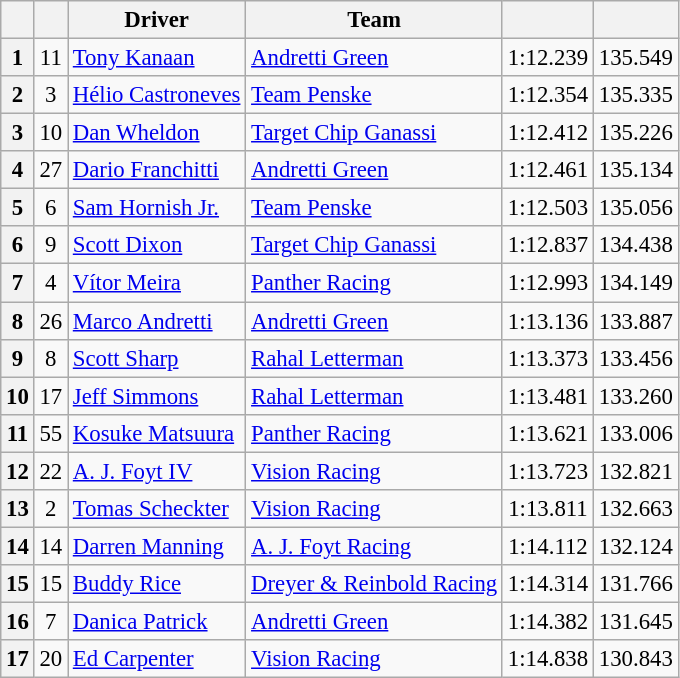<table class="wikitable" style="font-size:95%;">
<tr>
<th></th>
<th></th>
<th>Driver</th>
<th>Team</th>
<th></th>
<th></th>
</tr>
<tr>
<th>1</th>
<td align=center>11</td>
<td> <a href='#'>Tony Kanaan</a></td>
<td><a href='#'>Andretti Green</a></td>
<td align=center>1:12.239</td>
<td align=center>135.549</td>
</tr>
<tr>
<th>2</th>
<td align=center>3</td>
<td> <a href='#'>Hélio Castroneves</a></td>
<td><a href='#'>Team Penske</a></td>
<td align=center>1:12.354</td>
<td align=center>135.335</td>
</tr>
<tr>
<th>3</th>
<td align=center>10</td>
<td> <a href='#'>Dan Wheldon</a></td>
<td><a href='#'>Target Chip Ganassi</a></td>
<td align=center>1:12.412</td>
<td align=center>135.226</td>
</tr>
<tr>
<th>4</th>
<td align=center>27</td>
<td> <a href='#'>Dario Franchitti</a></td>
<td><a href='#'>Andretti Green</a></td>
<td align=center>1:12.461</td>
<td align=center>135.134</td>
</tr>
<tr>
<th>5</th>
<td align=center>6</td>
<td> <a href='#'>Sam Hornish Jr.</a></td>
<td><a href='#'>Team Penske</a></td>
<td align=center>1:12.503</td>
<td align=center>135.056</td>
</tr>
<tr>
<th>6</th>
<td align=center>9</td>
<td> <a href='#'>Scott Dixon</a></td>
<td><a href='#'>Target Chip Ganassi</a></td>
<td align=center>1:12.837</td>
<td align=center>134.438</td>
</tr>
<tr>
<th>7</th>
<td align=center>4</td>
<td> <a href='#'>Vítor Meira</a></td>
<td><a href='#'>Panther Racing</a></td>
<td align=center>1:12.993</td>
<td align=center>134.149</td>
</tr>
<tr>
<th>8</th>
<td align=center>26</td>
<td> <a href='#'>Marco Andretti</a></td>
<td><a href='#'>Andretti Green</a></td>
<td align=center>1:13.136</td>
<td align=center>133.887</td>
</tr>
<tr>
<th>9</th>
<td align=center>8</td>
<td> <a href='#'>Scott Sharp</a></td>
<td><a href='#'>Rahal Letterman</a></td>
<td align=center>1:13.373</td>
<td align=center>133.456</td>
</tr>
<tr>
<th>10</th>
<td align=center>17</td>
<td> <a href='#'>Jeff Simmons</a></td>
<td><a href='#'>Rahal Letterman</a></td>
<td align=center>1:13.481</td>
<td align=center>133.260</td>
</tr>
<tr>
<th>11</th>
<td align=center>55</td>
<td> <a href='#'>Kosuke Matsuura</a></td>
<td><a href='#'>Panther Racing</a></td>
<td align=center>1:13.621</td>
<td align=center>133.006</td>
</tr>
<tr>
<th>12</th>
<td align=center>22</td>
<td> <a href='#'>A. J. Foyt IV</a></td>
<td><a href='#'>Vision Racing</a></td>
<td align=center>1:13.723</td>
<td align=center>132.821</td>
</tr>
<tr>
<th>13</th>
<td align=center>2</td>
<td> <a href='#'>Tomas Scheckter</a></td>
<td><a href='#'>Vision Racing</a></td>
<td align=center>1:13.811</td>
<td align=center>132.663</td>
</tr>
<tr>
<th>14</th>
<td align=center>14</td>
<td> <a href='#'>Darren Manning</a></td>
<td><a href='#'>A. J. Foyt Racing</a></td>
<td align=center>1:14.112</td>
<td align=center>132.124</td>
</tr>
<tr>
<th>15</th>
<td align=center>15</td>
<td> <a href='#'>Buddy Rice</a></td>
<td><a href='#'>Dreyer & Reinbold Racing</a></td>
<td align=center>1:14.314</td>
<td align=center>131.766</td>
</tr>
<tr>
<th>16</th>
<td align=center>7</td>
<td> <a href='#'>Danica Patrick</a></td>
<td><a href='#'>Andretti Green</a></td>
<td align=center>1:14.382</td>
<td align=center>131.645</td>
</tr>
<tr>
<th>17</th>
<td align=center>20</td>
<td> <a href='#'>Ed Carpenter</a></td>
<td><a href='#'>Vision Racing</a></td>
<td align=center>1:14.838</td>
<td align=center>130.843</td>
</tr>
</table>
